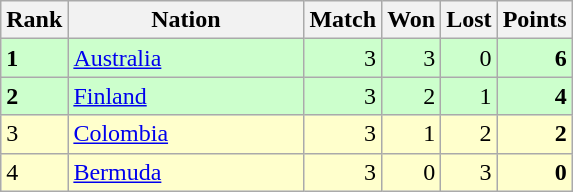<table class="wikitable">
<tr>
<th width=20>Rank</th>
<th width=150>Nation</th>
<th width=20>Match</th>
<th width=20>Won</th>
<th width=20>Lost</th>
<th width=20>Points</th>
</tr>
<tr style="text-align:right; background:#cfc;">
<td align="left"><strong>1</strong></td>
<td style="text-align:left;"> <a href='#'>Australia</a></td>
<td>3</td>
<td>3</td>
<td>0</td>
<td><strong>6</strong></td>
</tr>
<tr style="text-align:right; background:#cfc;">
<td align="left"><strong>2</strong></td>
<td style="text-align:left;"> <a href='#'>Finland</a></td>
<td>3</td>
<td>2</td>
<td>1</td>
<td><strong>4</strong></td>
</tr>
<tr style="text-align:right; background:#ffc;">
<td align="left">3</td>
<td style="text-align:left;"> <a href='#'>Colombia</a></td>
<td>3</td>
<td>1</td>
<td>2</td>
<td><strong>2</strong></td>
</tr>
<tr style="text-align:right; background:#ffc;">
<td align="left">4</td>
<td style="text-align:left;"> <a href='#'>Bermuda</a></td>
<td>3</td>
<td>0</td>
<td>3</td>
<td><strong>0</strong></td>
</tr>
</table>
